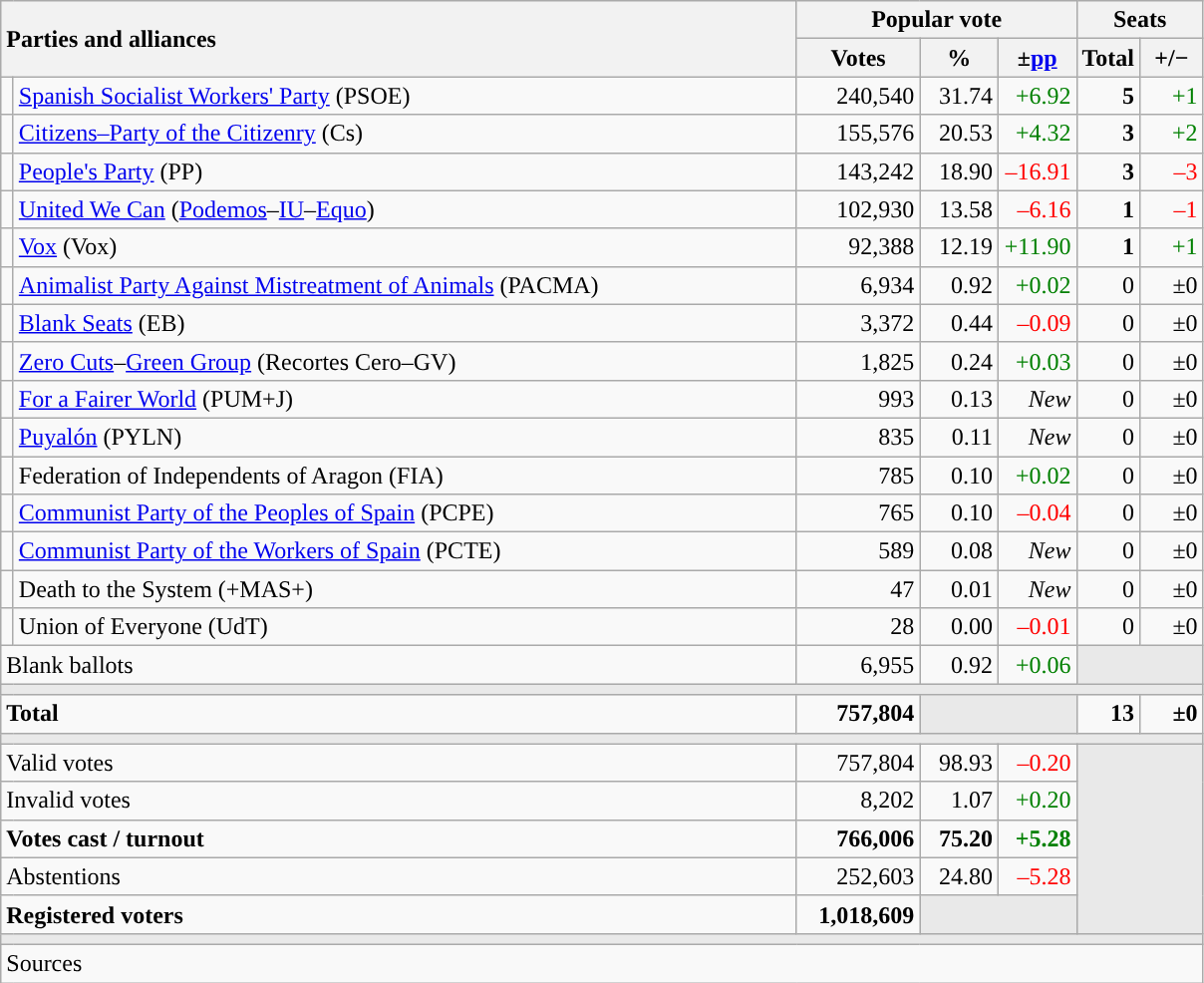<table class="wikitable" style="text-align:right;">
<tr>
<th style="text-align:left;" rowspan="2" colspan="2" width="525">Parties and alliances</th>
<th colspan="3">Popular vote</th>
<th colspan="2">Seats</th>
</tr>
<tr>
<th width="75">Votes</th>
<th width="45">%</th>
<th width="45">±<a href='#'>pp</a></th>
<th width="35">Total</th>
<th width="35">+/−</th>
</tr>
<tr>
<td width="1" style="color:inherit;background:"></td>
<td align="left"><a href='#'>Spanish Socialist Workers' Party</a> (PSOE)</td>
<td>240,540</td>
<td>31.74</td>
<td style="color:green;">+6.92</td>
<td><strong>5</strong></td>
<td style="color:green;">+1</td>
</tr>
<tr>
<td style="color:inherit;background:"></td>
<td align="left"><a href='#'>Citizens–Party of the Citizenry</a> (Cs)</td>
<td>155,576</td>
<td>20.53</td>
<td style="color:green;">+4.32</td>
<td><strong>3</strong></td>
<td style="color:green;">+2</td>
</tr>
<tr>
<td style="color:inherit;background:"></td>
<td align="left"><a href='#'>People's Party</a> (PP)</td>
<td>143,242</td>
<td>18.90</td>
<td style="color:red;">–16.91</td>
<td><strong>3</strong></td>
<td style="color:red;">–3</td>
</tr>
<tr>
<td style="color:inherit;background:"></td>
<td align="left"><a href='#'>United We Can</a> (<a href='#'>Podemos</a>–<a href='#'>IU</a>–<a href='#'>Equo</a>)</td>
<td>102,930</td>
<td>13.58</td>
<td style="color:red;">–6.16</td>
<td><strong>1</strong></td>
<td style="color:red;">–1</td>
</tr>
<tr>
<td style="color:inherit;background:"></td>
<td align="left"><a href='#'>Vox</a> (Vox)</td>
<td>92,388</td>
<td>12.19</td>
<td style="color:green;">+11.90</td>
<td><strong>1</strong></td>
<td style="color:green;">+1</td>
</tr>
<tr>
<td style="color:inherit;background:"></td>
<td align="left"><a href='#'>Animalist Party Against Mistreatment of Animals</a> (PACMA)</td>
<td>6,934</td>
<td>0.92</td>
<td style="color:green;">+0.02</td>
<td>0</td>
<td>±0</td>
</tr>
<tr>
<td style="color:inherit;background:"></td>
<td align="left"><a href='#'>Blank Seats</a> (EB)</td>
<td>3,372</td>
<td>0.44</td>
<td style="color:red;">–0.09</td>
<td>0</td>
<td>±0</td>
</tr>
<tr>
<td style="color:inherit;background:"></td>
<td align="left"><a href='#'>Zero Cuts</a>–<a href='#'>Green Group</a> (Recortes Cero–GV)</td>
<td>1,825</td>
<td>0.24</td>
<td style="color:green;">+0.03</td>
<td>0</td>
<td>±0</td>
</tr>
<tr>
<td style="color:inherit;background:"></td>
<td align="left"><a href='#'>For a Fairer World</a> (PUM+J)</td>
<td>993</td>
<td>0.13</td>
<td><em>New</em></td>
<td>0</td>
<td>±0</td>
</tr>
<tr>
<td style="color:inherit;background:"></td>
<td align="left"><a href='#'>Puyalón</a> (PYLN)</td>
<td>835</td>
<td>0.11</td>
<td><em>New</em></td>
<td>0</td>
<td>±0</td>
</tr>
<tr>
<td style="color:inherit;background:"></td>
<td align="left">Federation of Independents of Aragon (FIA)</td>
<td>785</td>
<td>0.10</td>
<td style="color:green;">+0.02</td>
<td>0</td>
<td>±0</td>
</tr>
<tr>
<td style="color:inherit;background:"></td>
<td align="left"><a href='#'>Communist Party of the Peoples of Spain</a> (PCPE)</td>
<td>765</td>
<td>0.10</td>
<td style="color:red;">–0.04</td>
<td>0</td>
<td>±0</td>
</tr>
<tr>
<td style="color:inherit;background:"></td>
<td align="left"><a href='#'>Communist Party of the Workers of Spain</a> (PCTE)</td>
<td>589</td>
<td>0.08</td>
<td><em>New</em></td>
<td>0</td>
<td>±0</td>
</tr>
<tr>
<td style="color:inherit;background:"></td>
<td align="left">Death to the System (+MAS+)</td>
<td>47</td>
<td>0.01</td>
<td><em>New</em></td>
<td>0</td>
<td>±0</td>
</tr>
<tr>
<td style="color:inherit;background:"></td>
<td align="left">Union of Everyone (UdT)</td>
<td>28</td>
<td>0.00</td>
<td style="color:red;">–0.01</td>
<td>0</td>
<td>±0</td>
</tr>
<tr>
<td align="left" colspan="2">Blank ballots</td>
<td>6,955</td>
<td>0.92</td>
<td style="color:green;">+0.06</td>
<td bgcolor="#E9E9E9" colspan="2"></td>
</tr>
<tr>
<td colspan="7" bgcolor="#E9E9E9"></td>
</tr>
<tr style="font-weight:bold;">
<td align="left" colspan="2">Total</td>
<td>757,804</td>
<td bgcolor="#E9E9E9" colspan="2"></td>
<td>13</td>
<td>±0</td>
</tr>
<tr>
<td colspan="7" bgcolor="#E9E9E9"></td>
</tr>
<tr>
<td align="left" colspan="2">Valid votes</td>
<td>757,804</td>
<td>98.93</td>
<td style="color:red;">–0.20</td>
<td bgcolor="#E9E9E9" colspan="2" rowspan="5"></td>
</tr>
<tr>
<td align="left" colspan="2">Invalid votes</td>
<td>8,202</td>
<td>1.07</td>
<td style="color:green;">+0.20</td>
</tr>
<tr style="font-weight:bold;">
<td align="left" colspan="2">Votes cast / turnout</td>
<td>766,006</td>
<td>75.20</td>
<td style="color:green;">+5.28</td>
</tr>
<tr>
<td align="left" colspan="2">Abstentions</td>
<td>252,603</td>
<td>24.80</td>
<td style="color:red;">–5.28</td>
</tr>
<tr style="font-weight:bold;">
<td align="left" colspan="2">Registered voters</td>
<td>1,018,609</td>
<td bgcolor="#E9E9E9" colspan="2"></td>
</tr>
<tr>
<td colspan="7" bgcolor="#E9E9E9"></td>
</tr>
<tr>
<td align="left" colspan="7">Sources</td>
</tr>
</table>
